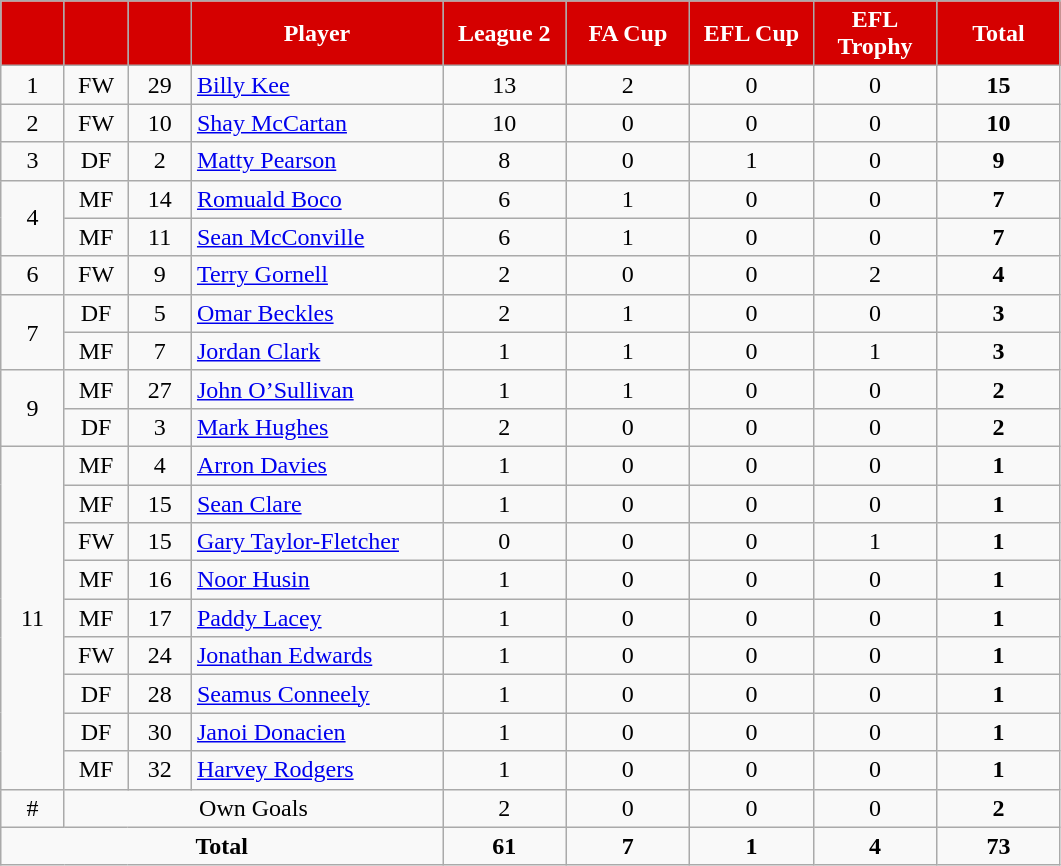<table class="wikitable" style="text-align:center;">
<tr>
<th style="background:#d50000; color:white; width:35px;"></th>
<th style="background:#d50000; color:white; width:35px;"></th>
<th style="background:#d50000; color:white; width:35px;"></th>
<th style="background:#d50000; color:white; width:160px;">Player</th>
<th style="background:#d50000; color:white; width:75px;">League 2</th>
<th style="background:#d50000; color:white; width:75px;">FA Cup</th>
<th style="background:#d50000; color:white; width:75px;">EFL Cup</th>
<th style="background:#d50000; color:white; width:75px;">EFL Trophy</th>
<th style="background:#d50000; color:white; width:75px;">Total</th>
</tr>
<tr>
<td rowspan="1">1</td>
<td>FW</td>
<td>29</td>
<td align=left> <a href='#'>Billy Kee</a></td>
<td>13</td>
<td>2</td>
<td>0</td>
<td>0</td>
<td><strong>15</strong></td>
</tr>
<tr>
<td rowspan="1">2</td>
<td>FW</td>
<td>10</td>
<td align=left> <a href='#'>Shay McCartan</a></td>
<td>10</td>
<td>0</td>
<td>0</td>
<td>0</td>
<td><strong>10</strong></td>
</tr>
<tr>
<td rowspan="1">3</td>
<td>DF</td>
<td>2</td>
<td align=left> <a href='#'>Matty Pearson</a></td>
<td>8</td>
<td>0</td>
<td>1</td>
<td>0</td>
<td><strong>9</strong></td>
</tr>
<tr>
<td rowspan="2">4</td>
<td>MF</td>
<td>14</td>
<td align=left> <a href='#'>Romuald Boco</a></td>
<td>6</td>
<td>1</td>
<td>0</td>
<td>0</td>
<td><strong>7</strong></td>
</tr>
<tr>
<td>MF</td>
<td>11</td>
<td align=left> <a href='#'>Sean McConville</a></td>
<td>6</td>
<td>1</td>
<td>0</td>
<td>0</td>
<td><strong>7</strong></td>
</tr>
<tr>
<td rowspan="1">6</td>
<td>FW</td>
<td>9</td>
<td align=left> <a href='#'>Terry Gornell</a></td>
<td>2</td>
<td>0</td>
<td>0</td>
<td>2</td>
<td><strong>4</strong></td>
</tr>
<tr>
<td rowspan="2">7</td>
<td>DF</td>
<td>5</td>
<td align=left> <a href='#'>Omar Beckles</a></td>
<td>2</td>
<td>1</td>
<td>0</td>
<td>0</td>
<td><strong>3</strong></td>
</tr>
<tr>
<td>MF</td>
<td>7</td>
<td align=left> <a href='#'>Jordan Clark</a></td>
<td>1</td>
<td>1</td>
<td>0</td>
<td>1</td>
<td><strong>3</strong></td>
</tr>
<tr>
<td rowspan="2">9</td>
<td>MF</td>
<td>27</td>
<td align=left> <a href='#'>John O’Sullivan</a></td>
<td>1</td>
<td>1</td>
<td>0</td>
<td>0</td>
<td><strong>2</strong></td>
</tr>
<tr>
<td>DF</td>
<td>3</td>
<td align=left> <a href='#'>Mark Hughes</a></td>
<td>2</td>
<td>0</td>
<td>0</td>
<td>0</td>
<td><strong>2</strong></td>
</tr>
<tr>
<td rowspan="9">11</td>
<td>MF</td>
<td>4</td>
<td align=left> <a href='#'>Arron Davies</a></td>
<td>1</td>
<td>0</td>
<td>0</td>
<td>0</td>
<td><strong>1</strong></td>
</tr>
<tr>
<td>MF</td>
<td>15</td>
<td align=left> <a href='#'>Sean Clare</a></td>
<td>1</td>
<td>0</td>
<td>0</td>
<td>0</td>
<td><strong>1</strong></td>
</tr>
<tr>
<td>FW</td>
<td>15</td>
<td align=left> <a href='#'>Gary Taylor-Fletcher</a></td>
<td>0</td>
<td>0</td>
<td>0</td>
<td>1</td>
<td><strong>1</strong></td>
</tr>
<tr>
<td>MF</td>
<td>16</td>
<td align=left> <a href='#'>Noor Husin</a></td>
<td>1</td>
<td>0</td>
<td>0</td>
<td>0</td>
<td><strong>1</strong></td>
</tr>
<tr>
<td>MF</td>
<td>17</td>
<td align=left> <a href='#'>Paddy Lacey</a></td>
<td>1</td>
<td>0</td>
<td>0</td>
<td>0</td>
<td><strong>1</strong></td>
</tr>
<tr>
<td>FW</td>
<td>24</td>
<td align=left> <a href='#'>Jonathan Edwards</a></td>
<td>1</td>
<td>0</td>
<td>0</td>
<td>0</td>
<td><strong>1</strong></td>
</tr>
<tr>
<td>DF</td>
<td>28</td>
<td align=left> <a href='#'>Seamus Conneely</a></td>
<td>1</td>
<td>0</td>
<td>0</td>
<td>0</td>
<td><strong>1</strong></td>
</tr>
<tr>
<td>DF</td>
<td>30</td>
<td align=left> <a href='#'>Janoi Donacien</a></td>
<td>1</td>
<td>0</td>
<td>0</td>
<td>0</td>
<td><strong>1</strong></td>
</tr>
<tr>
<td>MF</td>
<td>32</td>
<td align=left> <a href='#'>Harvey Rodgers</a></td>
<td>1</td>
<td>0</td>
<td>0</td>
<td>0</td>
<td><strong>1</strong></td>
</tr>
<tr>
<td>#</td>
<td colspan="3">Own Goals</td>
<td>2</td>
<td>0</td>
<td>0</td>
<td>0</td>
<td><strong>2</strong></td>
</tr>
<tr>
<td colspan="4"><strong>Total</strong></td>
<td><strong>61</strong></td>
<td><strong>7</strong></td>
<td><strong>1</strong></td>
<td><strong>4</strong></td>
<td><strong>73</strong></td>
</tr>
</table>
